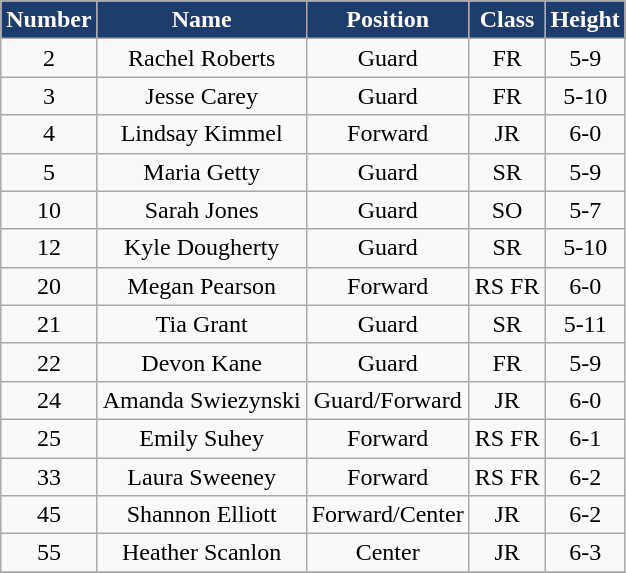<table class="wikitable" style="text-align:center">
<tr>
<th style="background:#1C3C6B;color:#FFFFFF;">Number</th>
<th style="background:#1C3C6B;color:#FFFFFF;">Name</th>
<th style="background:#1C3C6B;color:#FFFFFF;">Position</th>
<th style="background:#1C3C6B;color:#FFFFFF;">Class</th>
<th style="background:#1C3C6B;color:#FFFFFF;">Height</th>
</tr>
<tr>
<td>2</td>
<td>Rachel Roberts</td>
<td>Guard</td>
<td>FR</td>
<td>5-9</td>
</tr>
<tr>
<td>3</td>
<td>Jesse Carey</td>
<td>Guard</td>
<td>FR</td>
<td>5-10</td>
</tr>
<tr>
<td>4</td>
<td>Lindsay Kimmel</td>
<td>Forward</td>
<td>JR</td>
<td>6-0</td>
</tr>
<tr>
<td>5</td>
<td>Maria Getty</td>
<td>Guard</td>
<td>SR</td>
<td>5-9</td>
</tr>
<tr>
<td>10</td>
<td>Sarah Jones</td>
<td>Guard</td>
<td>SO</td>
<td>5-7</td>
</tr>
<tr>
<td>12</td>
<td>Kyle Dougherty</td>
<td>Guard</td>
<td>SR</td>
<td>5-10</td>
</tr>
<tr>
<td>20</td>
<td>Megan Pearson</td>
<td>Forward</td>
<td>RS FR</td>
<td>6-0</td>
</tr>
<tr>
<td>21</td>
<td>Tia Grant</td>
<td>Guard</td>
<td>SR</td>
<td>5-11</td>
</tr>
<tr>
<td>22</td>
<td>Devon Kane</td>
<td>Guard</td>
<td>FR</td>
<td>5-9</td>
</tr>
<tr>
<td>24</td>
<td>Amanda Swiezynski</td>
<td>Guard/Forward</td>
<td>JR</td>
<td>6-0</td>
</tr>
<tr>
<td>25</td>
<td>Emily Suhey</td>
<td>Forward</td>
<td>RS FR</td>
<td>6-1</td>
</tr>
<tr>
<td>33</td>
<td>Laura Sweeney</td>
<td>Forward</td>
<td>RS FR</td>
<td>6-2</td>
</tr>
<tr>
<td>45</td>
<td>Shannon Elliott</td>
<td>Forward/Center</td>
<td>JR</td>
<td>6-2</td>
</tr>
<tr>
<td>55</td>
<td>Heather Scanlon</td>
<td>Center</td>
<td>JR</td>
<td>6-3</td>
</tr>
<tr>
</tr>
</table>
